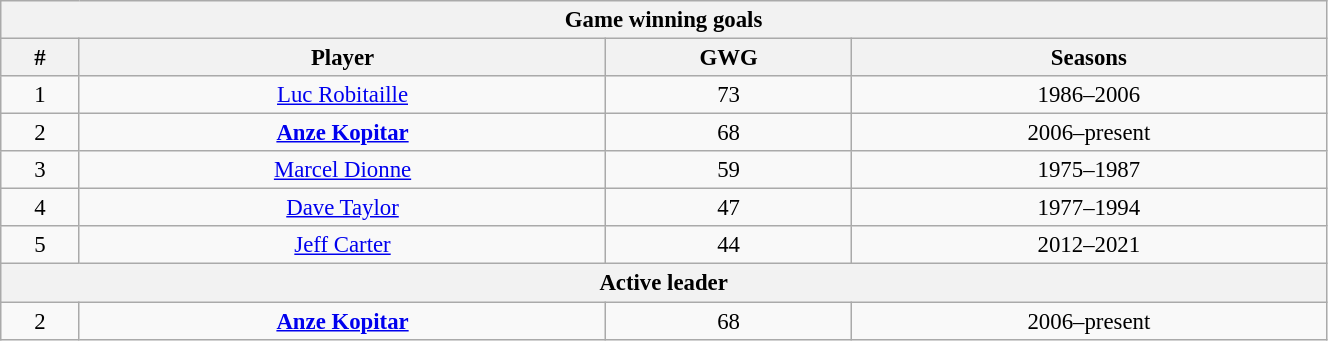<table class="wikitable" style="text-align: center; font-size: 95%" width="70%">
<tr>
<th colspan="4">Game winning goals</th>
</tr>
<tr>
<th>#</th>
<th>Player</th>
<th>GWG</th>
<th>Seasons</th>
</tr>
<tr>
<td>1</td>
<td><a href='#'>Luc Robitaille</a></td>
<td>73</td>
<td>1986–2006</td>
</tr>
<tr>
<td>2</td>
<td><strong><a href='#'>Anze Kopitar</a></strong></td>
<td>68</td>
<td>2006–present</td>
</tr>
<tr>
<td>3</td>
<td><a href='#'>Marcel Dionne</a></td>
<td>59</td>
<td>1975–1987</td>
</tr>
<tr>
<td>4</td>
<td><a href='#'>Dave Taylor</a></td>
<td>47</td>
<td>1977–1994</td>
</tr>
<tr>
<td>5</td>
<td><a href='#'>Jeff Carter</a></td>
<td>44</td>
<td>2012–2021</td>
</tr>
<tr>
<th colspan="4">Active leader</th>
</tr>
<tr>
<td>2</td>
<td><strong><a href='#'>Anze Kopitar</a></strong></td>
<td>68</td>
<td>2006–present</td>
</tr>
</table>
